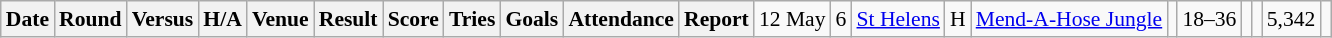<table class="wikitable defaultleft col2center col4center col7center col10right" style="font-size:90%;">
<tr>
<th>Date</th>
<th>Round</th>
<th>Versus</th>
<th>H/A</th>
<th>Venue</th>
<th>Result</th>
<th>Score</th>
<th>Tries</th>
<th>Goals</th>
<th>Attendance</th>
<th>Report</th>
<td>12 May</td>
<td>6</td>
<td> <a href='#'>St Helens</a></td>
<td>H</td>
<td><a href='#'>Mend-A-Hose Jungle</a></td>
<td></td>
<td>18–36</td>
<td></td>
<td></td>
<td>5,342</td>
<td></td>
</tr>
</table>
